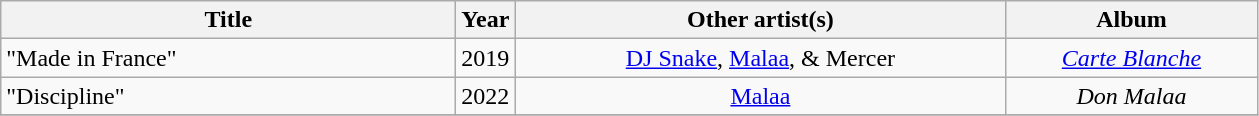<table class="wikitable sortable plainrowheaders" style="text-align:center;">
<tr>
<th scope="col" style="width:18.5em;">Title</th>
<th>Year</th>
<th scope="col" style="width:20em;">Other artist(s)</th>
<th scope="col" style="width:10em;">Album</th>
</tr>
<tr>
<td style="text-align:left;">"Made in France"</td>
<td>2019</td>
<td><a href='#'>DJ Snake</a>, <a href='#'>Malaa</a>, & Mercer</td>
<td><em><a href='#'>Carte Blanche</a></em></td>
</tr>
<tr>
<td style="text-align:left;">"Discipline"</td>
<td>2022</td>
<td><a href='#'>Malaa</a></td>
<td><em>Don Malaa</em></td>
</tr>
<tr>
</tr>
</table>
